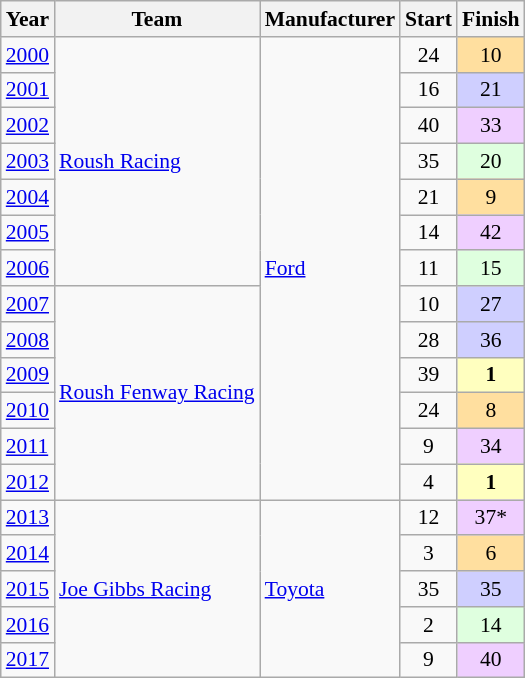<table class="wikitable" style="font-size: 90%;">
<tr>
<th>Year</th>
<th>Team</th>
<th>Manufacturer</th>
<th>Start</th>
<th>Finish</th>
</tr>
<tr>
<td><a href='#'>2000</a></td>
<td rowspan=7><a href='#'>Roush Racing</a></td>
<td rowspan=13><a href='#'>Ford</a></td>
<td align=center>24</td>
<td align=center style="background:#FFDF9F;">10</td>
</tr>
<tr>
<td><a href='#'>2001</a></td>
<td align=center>16</td>
<td align=center style="background:#CFCFFF;">21</td>
</tr>
<tr>
<td><a href='#'>2002</a></td>
<td align=center>40</td>
<td align=center style="background:#EFCFFF;">33</td>
</tr>
<tr>
<td><a href='#'>2003</a></td>
<td align=center>35</td>
<td align=center style="background:#DFFFDF;">20</td>
</tr>
<tr>
<td><a href='#'>2004</a></td>
<td align=center>21</td>
<td align=center style="background:#FFDF9F;">9</td>
</tr>
<tr>
<td><a href='#'>2005</a></td>
<td align=center>14</td>
<td align=center style="background:#EFCFFF;">42</td>
</tr>
<tr>
<td><a href='#'>2006</a></td>
<td align=center>11</td>
<td align=center style="background:#DFFFDF;">15</td>
</tr>
<tr>
<td><a href='#'>2007</a></td>
<td rowspan=6><a href='#'>Roush Fenway Racing</a></td>
<td align=center>10</td>
<td align=center style="background:#CFCFFF;">27</td>
</tr>
<tr>
<td><a href='#'>2008</a></td>
<td align=center>28</td>
<td align=center style="background:#CFCFFF;">36</td>
</tr>
<tr>
<td><a href='#'>2009</a></td>
<td align=center>39</td>
<td align=center style="background:#FFFFBF;"><strong>1</strong></td>
</tr>
<tr>
<td><a href='#'>2010</a></td>
<td align=center>24</td>
<td align=center style="background:#FFDF9F;">8</td>
</tr>
<tr>
<td><a href='#'>2011</a></td>
<td align=center>9</td>
<td align=center style="background:#EFCFFF;">34</td>
</tr>
<tr>
<td><a href='#'>2012</a></td>
<td align=center>4</td>
<td align=center style="background:#FFFFBF;"><strong>1</strong></td>
</tr>
<tr>
<td><a href='#'>2013</a></td>
<td rowspan=5><a href='#'>Joe Gibbs Racing</a></td>
<td rowspan=5><a href='#'>Toyota</a></td>
<td align=center>12</td>
<td align=center style="background:#EFCFFF;">37*</td>
</tr>
<tr>
<td><a href='#'>2014</a></td>
<td align=center>3</td>
<td align=center style="background:#FFDF9F;">6</td>
</tr>
<tr>
<td><a href='#'>2015</a></td>
<td align=center>35</td>
<td align=center style="background:#CFCFFF;">35</td>
</tr>
<tr>
<td><a href='#'>2016</a></td>
<td align=center>2</td>
<td align=center style="background:#DFFFDF;">14</td>
</tr>
<tr>
<td><a href='#'>2017</a></td>
<td align=center>9</td>
<td align=center style="background:#EFCFFF;">40</td>
</tr>
</table>
